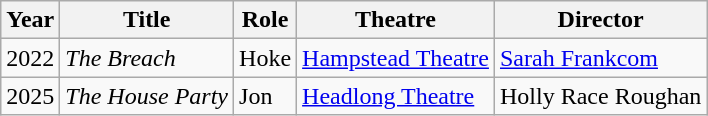<table class="wikitable sortable">
<tr>
<th>Year</th>
<th>Title</th>
<th>Role</th>
<th>Theatre</th>
<th>Director</th>
</tr>
<tr>
<td>2022</td>
<td><em>The Breach</em></td>
<td>Hoke</td>
<td><a href='#'>Hampstead Theatre</a></td>
<td><a href='#'>Sarah Frankcom</a></td>
</tr>
<tr>
<td>2025</td>
<td><em>The House Party</em></td>
<td>Jon</td>
<td><a href='#'>Headlong Theatre</a></td>
<td>Holly Race Roughan</td>
</tr>
</table>
